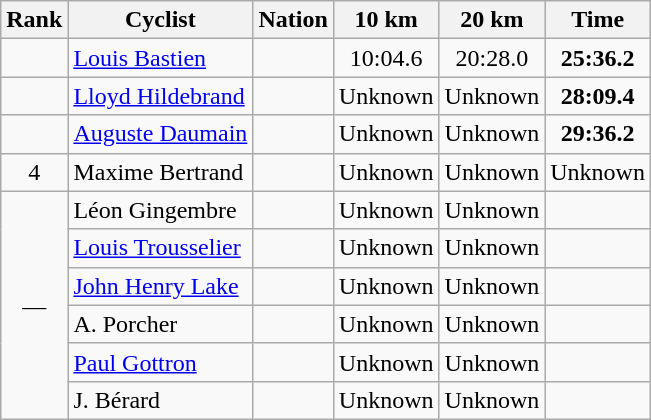<table class="wikitable sortable" style="text-align:center">
<tr>
<th>Rank</th>
<th>Cyclist</th>
<th>Nation</th>
<th>10 km</th>
<th>20 km</th>
<th>Time</th>
</tr>
<tr>
<td></td>
<td align=left><a href='#'>Louis Bastien</a></td>
<td align=left></td>
<td>10:04.6</td>
<td>20:28.0</td>
<td><strong>25:36.2</strong></td>
</tr>
<tr>
<td></td>
<td align=left><a href='#'>Lloyd Hildebrand</a></td>
<td align=left></td>
<td data-sort-value="15:00.0">Unknown</td>
<td data-sort-value=25:00.0>Unknown</td>
<td><strong>28:09.4</strong></td>
</tr>
<tr>
<td></td>
<td align=left><a href='#'>Auguste Daumain</a></td>
<td align=left></td>
<td data-sort-value=15:00.0>Unknown</td>
<td data-sort-value=25:00.0>Unknown</td>
<td><strong>29:36.2</strong></td>
</tr>
<tr>
<td>4</td>
<td align=left>Maxime Bertrand</td>
<td align=left></td>
<td data-sort-value=15:00.0>Unknown</td>
<td data-sort-value=25:00.0>Unknown</td>
<td data-sort-value=40:00.0>Unknown</td>
</tr>
<tr>
<td rowspan=6 data-sort-value=5>—</td>
<td align=left>Léon Gingembre</td>
<td align=left></td>
<td data-sort-value=15:00.0>Unknown</td>
<td data-sort-value=25:00.0>Unknown</td>
<td data-sort-value=99:99.9></td>
</tr>
<tr>
<td align=left><a href='#'>Louis Trousselier</a></td>
<td align=left></td>
<td data-sort-value=15:00.0>Unknown</td>
<td data-sort-value=25:00.0>Unknown</td>
<td data-sort-value=99:99.9></td>
</tr>
<tr>
<td align=left><a href='#'>John Henry Lake</a></td>
<td align=left></td>
<td data-sort-value=15:00.0>Unknown</td>
<td data-sort-value=25:00.0>Unknown</td>
<td data-sort-value=99:99.9></td>
</tr>
<tr>
<td align=left>A. Porcher</td>
<td align=left></td>
<td data-sort-value=15:00.0>Unknown</td>
<td data-sort-value=25:00.0>Unknown</td>
<td data-sort-value=99:99.9></td>
</tr>
<tr>
<td align=left><a href='#'>Paul Gottron</a></td>
<td align=left></td>
<td data-sort-value=15:00.0>Unknown</td>
<td data-sort-value=25:00.0>Unknown</td>
<td data-sort-value=99:99.9></td>
</tr>
<tr>
<td align=left>J. Bérard</td>
<td align=left></td>
<td data-sort-value=15:00.0>Unknown</td>
<td data-sort-value=25:00.0>Unknown</td>
<td data-sort-value=99:99.9></td>
</tr>
</table>
